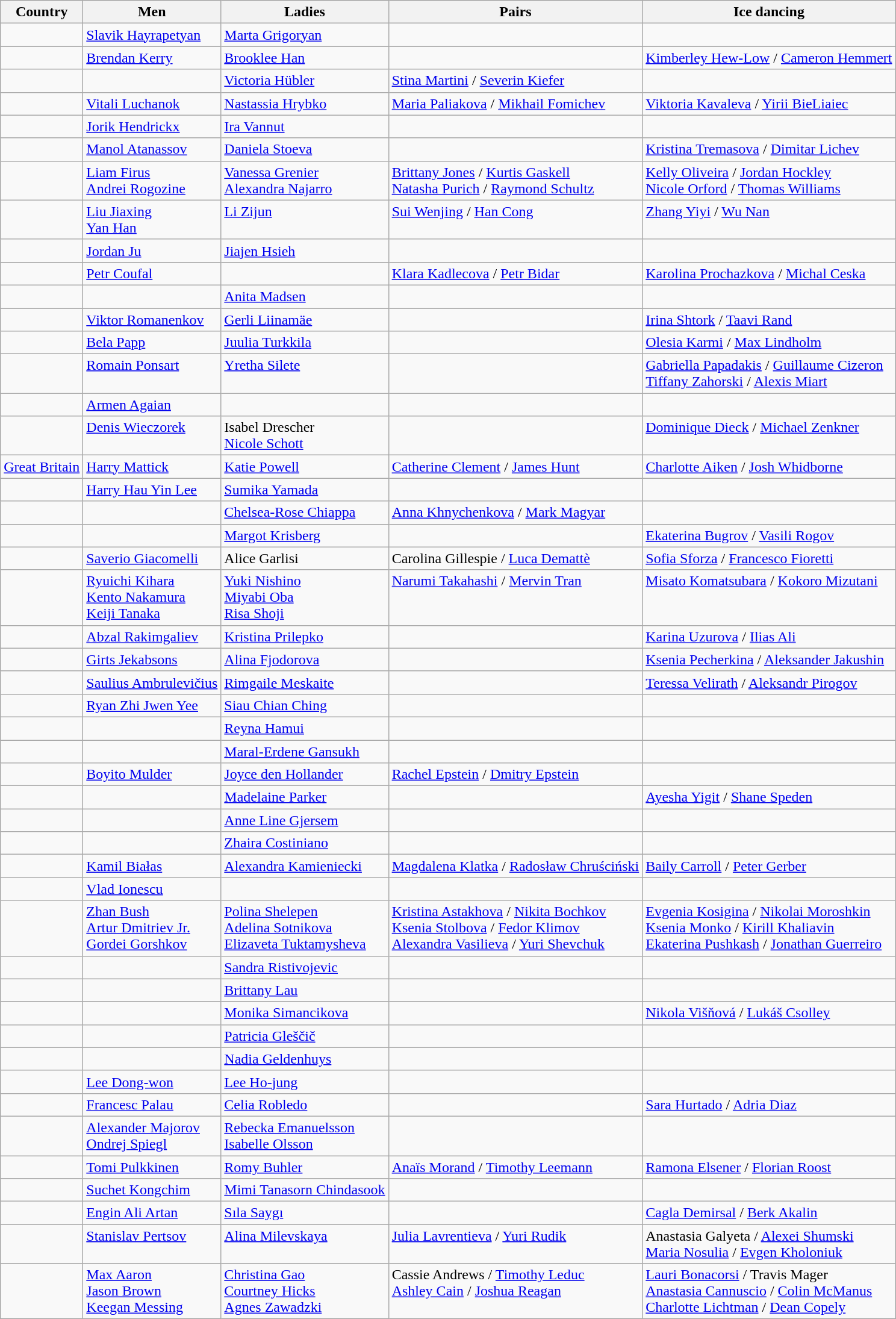<table class="wikitable">
<tr>
<th>Country</th>
<th>Men</th>
<th>Ladies</th>
<th>Pairs</th>
<th>Ice dancing</th>
</tr>
<tr valign="top">
<td></td>
<td><a href='#'>Slavik Hayrapetyan</a></td>
<td><a href='#'>Marta Grigoryan</a></td>
<td></td>
<td></td>
</tr>
<tr valign="top">
<td></td>
<td><a href='#'>Brendan Kerry</a></td>
<td><a href='#'>Brooklee Han</a></td>
<td></td>
<td><a href='#'>Kimberley Hew-Low</a> / <a href='#'>Cameron Hemmert</a></td>
</tr>
<tr valign="top">
<td></td>
<td></td>
<td><a href='#'>Victoria Hübler</a></td>
<td><a href='#'>Stina Martini</a> / <a href='#'>Severin Kiefer</a></td>
<td></td>
</tr>
<tr valign="top">
<td></td>
<td><a href='#'>Vitali Luchanok</a></td>
<td><a href='#'>Nastassia Hrybko</a></td>
<td><a href='#'>Maria Paliakova</a> / <a href='#'>Mikhail Fomichev</a></td>
<td><a href='#'>Viktoria Kavaleva</a> / <a href='#'>Yirii BieLiaiec</a></td>
</tr>
<tr valign="top">
<td></td>
<td><a href='#'>Jorik Hendrickx</a></td>
<td><a href='#'>Ira Vannut</a></td>
<td></td>
<td></td>
</tr>
<tr valign="top">
<td></td>
<td><a href='#'>Manol Atanassov</a></td>
<td><a href='#'>Daniela Stoeva</a></td>
<td></td>
<td><a href='#'>Kristina Tremasova</a> / <a href='#'>Dimitar Lichev</a></td>
</tr>
<tr valign="top">
<td></td>
<td><a href='#'>Liam Firus</a> <br> <a href='#'>Andrei Rogozine</a></td>
<td><a href='#'>Vanessa Grenier</a> <br> <a href='#'>Alexandra Najarro</a></td>
<td><a href='#'>Brittany Jones</a> / <a href='#'>Kurtis Gaskell</a> <br> <a href='#'>Natasha Purich</a> / <a href='#'>Raymond Schultz</a></td>
<td><a href='#'>Kelly Oliveira</a> / <a href='#'>Jordan Hockley</a> <br> <a href='#'>Nicole Orford</a> / <a href='#'>Thomas Williams</a></td>
</tr>
<tr valign="top">
<td></td>
<td><a href='#'>Liu Jiaxing</a> <br> <a href='#'>Yan Han</a></td>
<td><a href='#'>Li Zijun</a></td>
<td><a href='#'>Sui Wenjing</a> / <a href='#'>Han Cong</a></td>
<td><a href='#'>Zhang Yiyi</a> / <a href='#'>Wu Nan</a></td>
</tr>
<tr valign="top">
<td></td>
<td><a href='#'>Jordan Ju</a></td>
<td><a href='#'>Jiajen Hsieh</a></td>
<td></td>
<td></td>
</tr>
<tr valign="top">
<td></td>
<td><a href='#'>Petr Coufal</a></td>
<td></td>
<td><a href='#'>Klara Kadlecova</a> / <a href='#'>Petr Bidar</a></td>
<td><a href='#'>Karolina Prochazkova</a> / <a href='#'>Michal Ceska</a></td>
</tr>
<tr valign="top">
<td></td>
<td></td>
<td><a href='#'>Anita Madsen</a></td>
<td></td>
<td></td>
</tr>
<tr valign="top">
<td></td>
<td><a href='#'>Viktor Romanenkov</a></td>
<td><a href='#'>Gerli Liinamäe</a></td>
<td></td>
<td><a href='#'>Irina Shtork</a> / <a href='#'>Taavi Rand</a></td>
</tr>
<tr valign="top">
<td></td>
<td><a href='#'>Bela Papp</a></td>
<td><a href='#'>Juulia Turkkila</a></td>
<td></td>
<td><a href='#'>Olesia Karmi</a> / <a href='#'>Max Lindholm</a></td>
</tr>
<tr valign="top">
<td></td>
<td><a href='#'>Romain Ponsart</a></td>
<td><a href='#'>Yretha Silete</a></td>
<td></td>
<td><a href='#'>Gabriella Papadakis</a> / <a href='#'>Guillaume Cizeron</a> <br> <a href='#'>Tiffany Zahorski</a> / <a href='#'>Alexis Miart</a></td>
</tr>
<tr valign="top">
<td></td>
<td><a href='#'>Armen Agaian</a></td>
<td></td>
<td></td>
<td></td>
</tr>
<tr valign="top">
<td></td>
<td><a href='#'>Denis Wieczorek</a></td>
<td>Isabel Drescher <br> <a href='#'>Nicole Schott</a></td>
<td></td>
<td><a href='#'>Dominique Dieck</a> / <a href='#'>Michael Zenkner</a></td>
</tr>
<tr valign="top">
<td> <a href='#'>Great Britain</a></td>
<td><a href='#'>Harry Mattick</a></td>
<td><a href='#'>Katie Powell</a></td>
<td><a href='#'>Catherine Clement</a> / <a href='#'>James Hunt</a></td>
<td><a href='#'>Charlotte Aiken</a> / <a href='#'>Josh Whidborne</a></td>
</tr>
<tr valign="top">
<td></td>
<td><a href='#'>Harry Hau Yin Lee</a></td>
<td><a href='#'>Sumika Yamada</a></td>
<td></td>
<td></td>
</tr>
<tr valign="top">
<td></td>
<td></td>
<td><a href='#'>Chelsea-Rose Chiappa</a></td>
<td><a href='#'>Anna Khnychenkova</a> / <a href='#'>Mark Magyar</a></td>
<td></td>
</tr>
<tr valign="top">
<td></td>
<td></td>
<td><a href='#'>Margot Krisberg</a></td>
<td></td>
<td><a href='#'>Ekaterina Bugrov</a> / <a href='#'>Vasili Rogov</a></td>
</tr>
<tr valign="top">
<td></td>
<td><a href='#'>Saverio Giacomelli</a></td>
<td>Alice Garlisi</td>
<td>Carolina Gillespie / <a href='#'>Luca Demattè</a></td>
<td><a href='#'>Sofia Sforza</a> / <a href='#'>Francesco Fioretti</a></td>
</tr>
<tr valign="top">
<td></td>
<td><a href='#'>Ryuichi Kihara</a> <br> <a href='#'>Kento Nakamura</a> <br> <a href='#'>Keiji Tanaka</a></td>
<td><a href='#'>Yuki Nishino</a> <br> <a href='#'>Miyabi Oba</a> <br> <a href='#'>Risa Shoji</a></td>
<td><a href='#'>Narumi Takahashi</a> / <a href='#'>Mervin Tran</a></td>
<td><a href='#'>Misato Komatsubara</a> / <a href='#'>Kokoro Mizutani</a></td>
</tr>
<tr valign="top">
<td></td>
<td><a href='#'>Abzal Rakimgaliev</a></td>
<td><a href='#'>Kristina Prilepko</a></td>
<td></td>
<td><a href='#'>Karina Uzurova</a> / <a href='#'>Ilias Ali</a></td>
</tr>
<tr valign="top">
<td></td>
<td><a href='#'>Girts Jekabsons</a></td>
<td><a href='#'>Alina Fjodorova</a></td>
<td></td>
<td><a href='#'>Ksenia Pecherkina</a> / <a href='#'>Aleksander Jakushin</a></td>
</tr>
<tr valign="top">
<td></td>
<td><a href='#'>Saulius Ambrulevičius</a></td>
<td><a href='#'>Rimgaile Meskaite</a></td>
<td></td>
<td><a href='#'>Teressa Velirath</a> / <a href='#'>Aleksandr Pirogov</a></td>
</tr>
<tr valign="top">
<td></td>
<td><a href='#'>Ryan Zhi Jwen Yee</a></td>
<td><a href='#'>Siau Chian Ching</a></td>
<td></td>
<td></td>
</tr>
<tr valign="top">
<td></td>
<td></td>
<td><a href='#'>Reyna Hamui</a></td>
<td></td>
<td></td>
</tr>
<tr valign="top">
<td></td>
<td></td>
<td><a href='#'>Maral-Erdene Gansukh</a></td>
<td></td>
<td></td>
</tr>
<tr valign="top">
<td></td>
<td><a href='#'>Boyito Mulder</a></td>
<td><a href='#'>Joyce den Hollander</a></td>
<td><a href='#'>Rachel Epstein</a> / <a href='#'>Dmitry Epstein</a></td>
<td></td>
</tr>
<tr valign="top">
<td></td>
<td></td>
<td><a href='#'>Madelaine Parker</a></td>
<td></td>
<td><a href='#'>Ayesha Yigit</a> / <a href='#'>Shane Speden</a></td>
</tr>
<tr valign="top">
<td></td>
<td></td>
<td><a href='#'>Anne Line Gjersem</a></td>
<td></td>
<td></td>
</tr>
<tr valign="top">
<td></td>
<td></td>
<td><a href='#'>Zhaira Costiniano</a></td>
<td></td>
<td></td>
</tr>
<tr valign="top">
<td></td>
<td><a href='#'>Kamil Białas</a></td>
<td><a href='#'>Alexandra Kamieniecki</a></td>
<td><a href='#'>Magdalena Klatka</a> / <a href='#'>Radosław Chruściński</a></td>
<td><a href='#'>Baily Carroll</a> / <a href='#'>Peter Gerber</a></td>
</tr>
<tr valign="top">
<td></td>
<td><a href='#'>Vlad Ionescu</a></td>
<td></td>
<td></td>
<td></td>
</tr>
<tr valign="top">
<td></td>
<td><a href='#'>Zhan Bush</a> <br> <a href='#'>Artur Dmitriev Jr.</a> <br> <a href='#'>Gordei Gorshkov</a></td>
<td><a href='#'>Polina Shelepen</a> <br> <a href='#'>Adelina Sotnikova</a> <br> <a href='#'>Elizaveta Tuktamysheva</a></td>
<td><a href='#'>Kristina Astakhova</a> / <a href='#'>Nikita Bochkov</a> <br> <a href='#'>Ksenia Stolbova</a> / <a href='#'>Fedor Klimov</a> <br> <a href='#'>Alexandra Vasilieva</a> / <a href='#'>Yuri Shevchuk</a></td>
<td><a href='#'>Evgenia Kosigina</a> / <a href='#'>Nikolai Moroshkin</a> <br> <a href='#'>Ksenia Monko</a> / <a href='#'>Kirill Khaliavin</a> <br> <a href='#'>Ekaterina Pushkash</a> / <a href='#'>Jonathan Guerreiro</a></td>
</tr>
<tr valign="top">
<td></td>
<td></td>
<td><a href='#'>Sandra Ristivojevic</a></td>
<td></td>
<td></td>
</tr>
<tr valign="top">
<td></td>
<td></td>
<td><a href='#'>Brittany Lau</a></td>
<td></td>
<td></td>
</tr>
<tr valign="top">
<td></td>
<td></td>
<td><a href='#'>Monika Simancikova</a></td>
<td></td>
<td><a href='#'>Nikola Višňová</a> / <a href='#'>Lukáš Csolley</a></td>
</tr>
<tr valign="top">
<td></td>
<td></td>
<td><a href='#'>Patricia Gleščič</a></td>
<td></td>
<td></td>
</tr>
<tr valign="top">
<td></td>
<td></td>
<td><a href='#'>Nadia Geldenhuys</a></td>
<td></td>
<td></td>
</tr>
<tr valign="top">
<td></td>
<td><a href='#'>Lee Dong-won</a></td>
<td><a href='#'>Lee Ho-jung</a></td>
<td></td>
<td></td>
</tr>
<tr valign="top">
<td></td>
<td><a href='#'>Francesc Palau</a></td>
<td><a href='#'>Celia Robledo</a></td>
<td></td>
<td><a href='#'>Sara Hurtado</a> / <a href='#'>Adria Diaz</a></td>
</tr>
<tr valign="top">
<td></td>
<td><a href='#'>Alexander Majorov</a> <br> <a href='#'>Ondrej Spiegl</a></td>
<td><a href='#'>Rebecka Emanuelsson</a> <br> <a href='#'>Isabelle Olsson</a></td>
<td></td>
<td></td>
</tr>
<tr valign="top">
<td></td>
<td><a href='#'>Tomi Pulkkinen</a></td>
<td><a href='#'>Romy Buhler</a></td>
<td><a href='#'>Anaïs Morand</a> / <a href='#'>Timothy Leemann</a></td>
<td><a href='#'>Ramona Elsener</a> / <a href='#'>Florian Roost</a></td>
</tr>
<tr valign="top">
<td></td>
<td><a href='#'>Suchet Kongchim</a></td>
<td><a href='#'>Mimi Tanasorn Chindasook</a></td>
<td></td>
<td></td>
</tr>
<tr valign="top">
<td></td>
<td><a href='#'>Engin Ali Artan</a></td>
<td><a href='#'>Sıla Saygı</a></td>
<td></td>
<td><a href='#'>Cagla Demirsal</a> / <a href='#'>Berk Akalin</a></td>
</tr>
<tr valign="top">
<td></td>
<td><a href='#'>Stanislav Pertsov</a></td>
<td><a href='#'>Alina Milevskaya</a></td>
<td><a href='#'>Julia Lavrentieva</a> / <a href='#'>Yuri Rudik</a></td>
<td>Anastasia Galyeta / <a href='#'>Alexei Shumski</a> <br> <a href='#'>Maria Nosulia</a> / <a href='#'>Evgen Kholoniuk</a></td>
</tr>
<tr valign="top">
<td></td>
<td><a href='#'>Max Aaron</a> <br> <a href='#'>Jason Brown</a> <br> <a href='#'>Keegan Messing</a></td>
<td><a href='#'>Christina Gao</a> <br> <a href='#'>Courtney Hicks</a> <br> <a href='#'>Agnes Zawadzki</a></td>
<td>Cassie Andrews / <a href='#'>Timothy Leduc</a> <br> <a href='#'>Ashley Cain</a> / <a href='#'>Joshua Reagan</a></td>
<td><a href='#'>Lauri Bonacorsi</a> / Travis Mager <br> <a href='#'>Anastasia Cannuscio</a> / <a href='#'>Colin McManus</a> <br> <a href='#'>Charlotte Lichtman</a> / <a href='#'>Dean Copely</a></td>
</tr>
</table>
